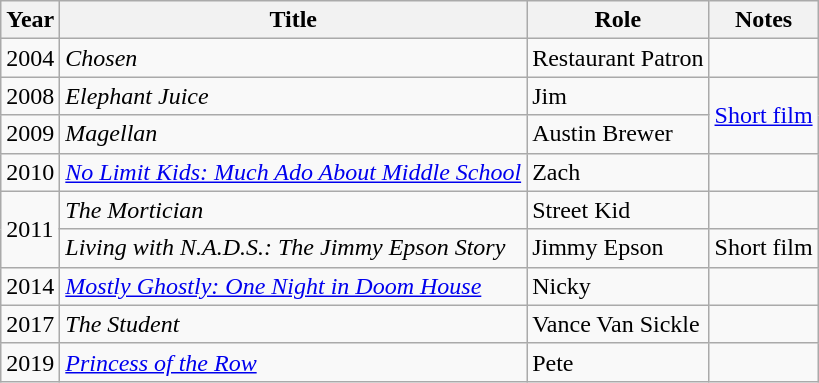<table class="wikitable sortable">
<tr>
<th>Year</th>
<th>Title</th>
<th>Role</th>
<th class="unsortable">Notes</th>
</tr>
<tr>
<td>2004</td>
<td><em>Chosen</em></td>
<td>Restaurant Patron</td>
<td></td>
</tr>
<tr>
<td>2008</td>
<td><em>Elephant Juice</em></td>
<td>Jim</td>
<td rowspan="2"><a href='#'>Short film</a></td>
</tr>
<tr>
<td>2009</td>
<td><em>Magellan</em></td>
<td>Austin Brewer</td>
</tr>
<tr>
<td>2010</td>
<td><em><a href='#'>No Limit Kids: Much Ado About Middle School</a></em></td>
<td>Zach</td>
<td></td>
</tr>
<tr>
<td rowspan="2">2011</td>
<td><em>The Mortician</em></td>
<td>Street Kid</td>
<td></td>
</tr>
<tr>
<td><em>Living with N.A.D.S.: The Jimmy Epson Story</em></td>
<td>Jimmy Epson</td>
<td>Short film</td>
</tr>
<tr>
<td>2014</td>
<td><em><a href='#'>Mostly Ghostly: One Night in Doom House</a></em></td>
<td>Nicky</td>
<td></td>
</tr>
<tr>
<td>2017</td>
<td><em>The Student</em></td>
<td>Vance Van Sickle</td>
<td></td>
</tr>
<tr>
<td>2019</td>
<td><em><a href='#'>Princess of the Row</a></em></td>
<td>Pete</td>
<td></td>
</tr>
</table>
